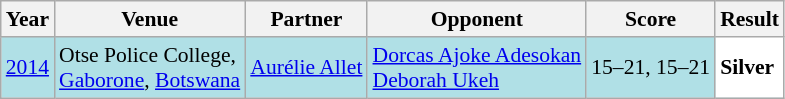<table class="sortable wikitable" style="font-size: 90%;">
<tr>
<th>Year</th>
<th>Venue</th>
<th>Partner</th>
<th>Opponent</th>
<th>Score</th>
<th>Result</th>
</tr>
<tr style="background:#B0E0E6">
<td align="center"><a href='#'>2014</a></td>
<td align="left">Otse Police College,<br><a href='#'>Gaborone</a>, <a href='#'>Botswana</a></td>
<td align="left"> <a href='#'>Aurélie Allet</a></td>
<td align="left"> <a href='#'>Dorcas Ajoke Adesokan</a> <br>  <a href='#'>Deborah Ukeh</a></td>
<td align="left">15–21, 15–21</td>
<td style="text-align:left; background:white"> <strong>Silver</strong></td>
</tr>
</table>
